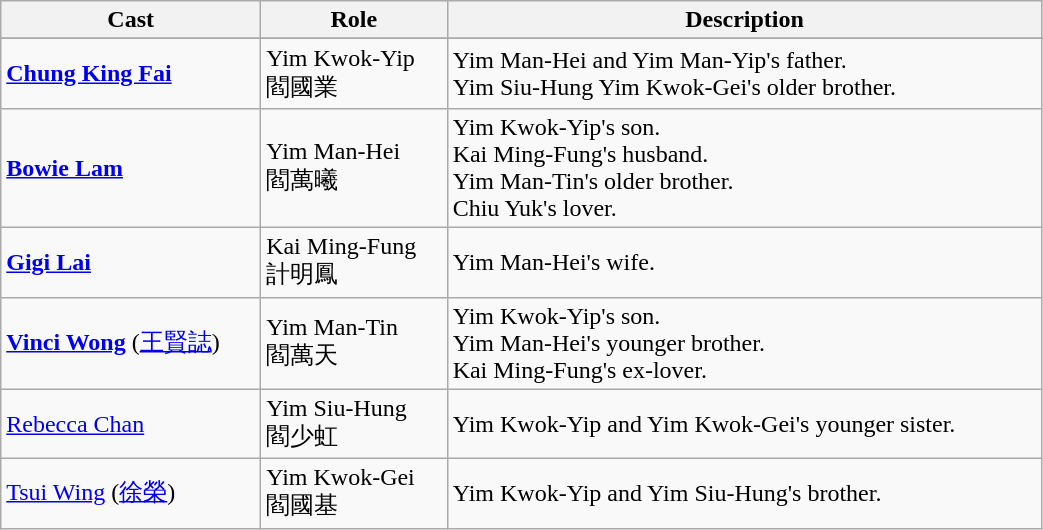<table class="wikitable" width="55%">
<tr>
<th>Cast</th>
<th>Role</th>
<th>Description</th>
</tr>
<tr>
</tr>
<tr>
<td><strong><a href='#'>Chung King Fai</a></strong></td>
<td>Yim Kwok-Yip <br> 閻國業</td>
<td>Yim Man-Hei and Yim Man-Yip's father. <br> Yim Siu-Hung Yim Kwok-Gei's older brother.</td>
</tr>
<tr>
<td><strong><a href='#'>Bowie Lam</a></strong></td>
<td>Yim Man-Hei <br> 閻萬曦</td>
<td>Yim Kwok-Yip's son. <br> Kai Ming-Fung's husband. <br> Yim Man-Tin's older brother. <br> Chiu Yuk's lover.</td>
</tr>
<tr>
<td><strong><a href='#'>Gigi Lai</a></strong></td>
<td>Kai Ming-Fung <br> 計明鳳</td>
<td>Yim Man-Hei's wife.</td>
</tr>
<tr>
<td><strong><a href='#'>Vinci Wong</a></strong> (<a href='#'>王賢誌</a>)</td>
<td>Yim Man-Tin <br> 閻萬天</td>
<td>Yim Kwok-Yip's son. <br> Yim Man-Hei's younger brother. <br> Kai Ming-Fung's ex-lover.</td>
</tr>
<tr>
<td><a href='#'>Rebecca Chan</a></td>
<td>Yim Siu-Hung <br> 閻少虹</td>
<td>Yim Kwok-Yip and Yim Kwok-Gei's younger sister.</td>
</tr>
<tr>
<td><a href='#'>Tsui Wing</a> (<a href='#'>徐榮</a>)</td>
<td>Yim Kwok-Gei <br> 閻國基</td>
<td>Yim Kwok-Yip and Yim Siu-Hung's brother.</td>
</tr>
</table>
